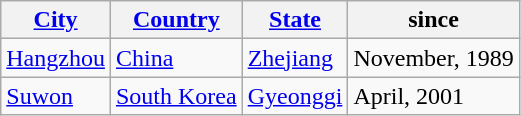<table class="wikitable">
<tr>
<th><a href='#'>City</a></th>
<th><a href='#'>Country</a></th>
<th><a href='#'>State</a></th>
<th>since</th>
</tr>
<tr>
<td> <a href='#'>Hangzhou</a></td>
<td> <a href='#'>China</a></td>
<td> <a href='#'>Zhejiang</a></td>
<td>November, 1989</td>
</tr>
<tr>
<td> <a href='#'>Suwon</a></td>
<td> <a href='#'>South Korea</a></td>
<td> <a href='#'>Gyeonggi</a></td>
<td>April, 2001</td>
</tr>
</table>
